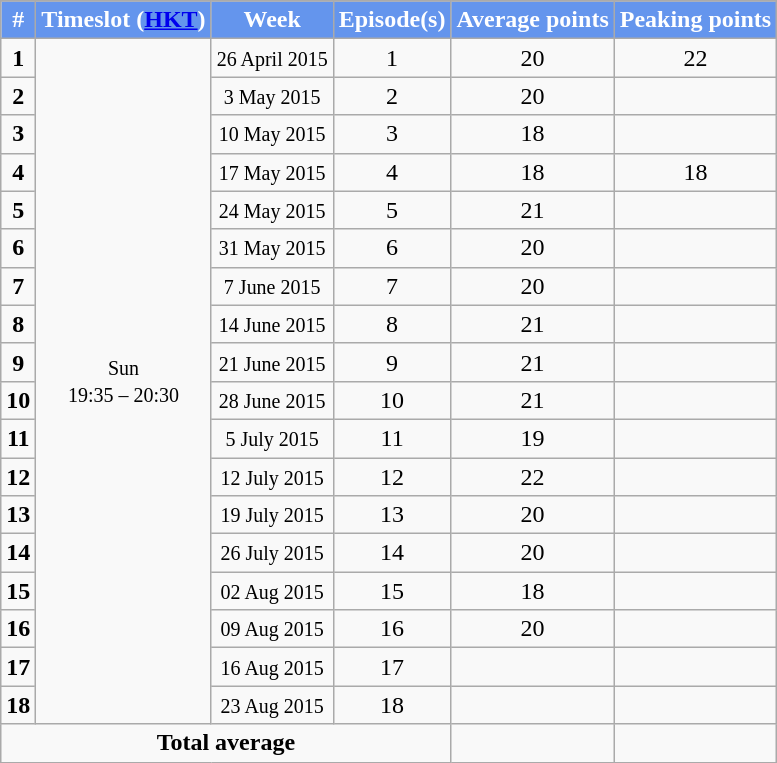<table class="wikitable collapsible collapsed" style="text-align:center;">
<tr style="background:cornflowerblue; color:white" align="center">
</tr>
<tr>
<th style="background:cornflowerblue; color:white" align="center">#</th>
<th style="background:cornflowerblue; color:white" align="center">Timeslot (<a href='#'>HKT</a>)</th>
<th style="background:cornflowerblue; color:white" align="center">Week</th>
<th style="background:cornflowerblue; color:white" align="center">Episode(s)</th>
<th style="background:cornflowerblue; color:white" align="center">Average points</th>
<th style="background:cornflowerblue; color:white" align="center">Peaking points</th>
</tr>
<tr>
<td><strong>1</strong></td>
<td rowspan="18"><small>Sun<br> 19:35 – 20:30</small></td>
<td><small>26 April 2015</small></td>
<td>1</td>
<td>20</td>
<td>22</td>
</tr>
<tr>
<td><strong>2</strong></td>
<td><small>3 May 2015</small></td>
<td>2</td>
<td>20</td>
<td></td>
</tr>
<tr>
<td><strong>3</strong></td>
<td><small>10 May 2015</small></td>
<td>3</td>
<td>18</td>
<td></td>
</tr>
<tr>
<td><strong>4</strong></td>
<td><small>17 May 2015</small></td>
<td>4</td>
<td>18</td>
<td>18</td>
</tr>
<tr>
<td><strong>5</strong></td>
<td><small>24 May 2015</small></td>
<td>5</td>
<td>21</td>
<td></td>
</tr>
<tr>
<td><strong>6</strong></td>
<td><small>31 May 2015</small></td>
<td>6</td>
<td>20</td>
<td></td>
</tr>
<tr>
<td><strong>7</strong></td>
<td><small>7 June 2015</small></td>
<td>7</td>
<td>20</td>
<td></td>
</tr>
<tr>
<td><strong>8</strong></td>
<td><small>14 June 2015</small></td>
<td>8</td>
<td>21</td>
<td></td>
</tr>
<tr>
<td><strong>9</strong></td>
<td><small>21 June 2015</small></td>
<td>9</td>
<td>21</td>
<td></td>
</tr>
<tr>
<td><strong>10</strong></td>
<td><small>28 June 2015</small></td>
<td>10</td>
<td>21</td>
<td></td>
</tr>
<tr>
<td><strong>11</strong></td>
<td><small>5 July 2015</small></td>
<td>11</td>
<td>19</td>
<td></td>
</tr>
<tr>
<td><strong>12</strong></td>
<td><small>12 July 2015</small></td>
<td>12</td>
<td>22</td>
<td></td>
</tr>
<tr>
<td><strong>13</strong></td>
<td><small>19 July 2015</small></td>
<td>13</td>
<td>20</td>
<td></td>
</tr>
<tr>
<td><strong>14</strong></td>
<td><small>26 July 2015</small></td>
<td>14</td>
<td>20</td>
<td></td>
</tr>
<tr>
<td><strong>15</strong></td>
<td><small>02 Aug 2015</small></td>
<td>15</td>
<td>18</td>
<td></td>
</tr>
<tr>
<td><strong>16</strong></td>
<td><small>09 Aug 2015</small></td>
<td>16</td>
<td>20</td>
<td></td>
</tr>
<tr>
<td><strong>17</strong></td>
<td><small>16 Aug 2015</small></td>
<td>17</td>
<td></td>
<td></td>
</tr>
<tr>
<td><strong>18</strong></td>
<td><small>23 Aug 2015</small></td>
<td>18</td>
<td></td>
<td></td>
</tr>
<tr>
<td colspan="4"><strong>Total average</strong></td>
<td></td>
<td></td>
</tr>
</table>
